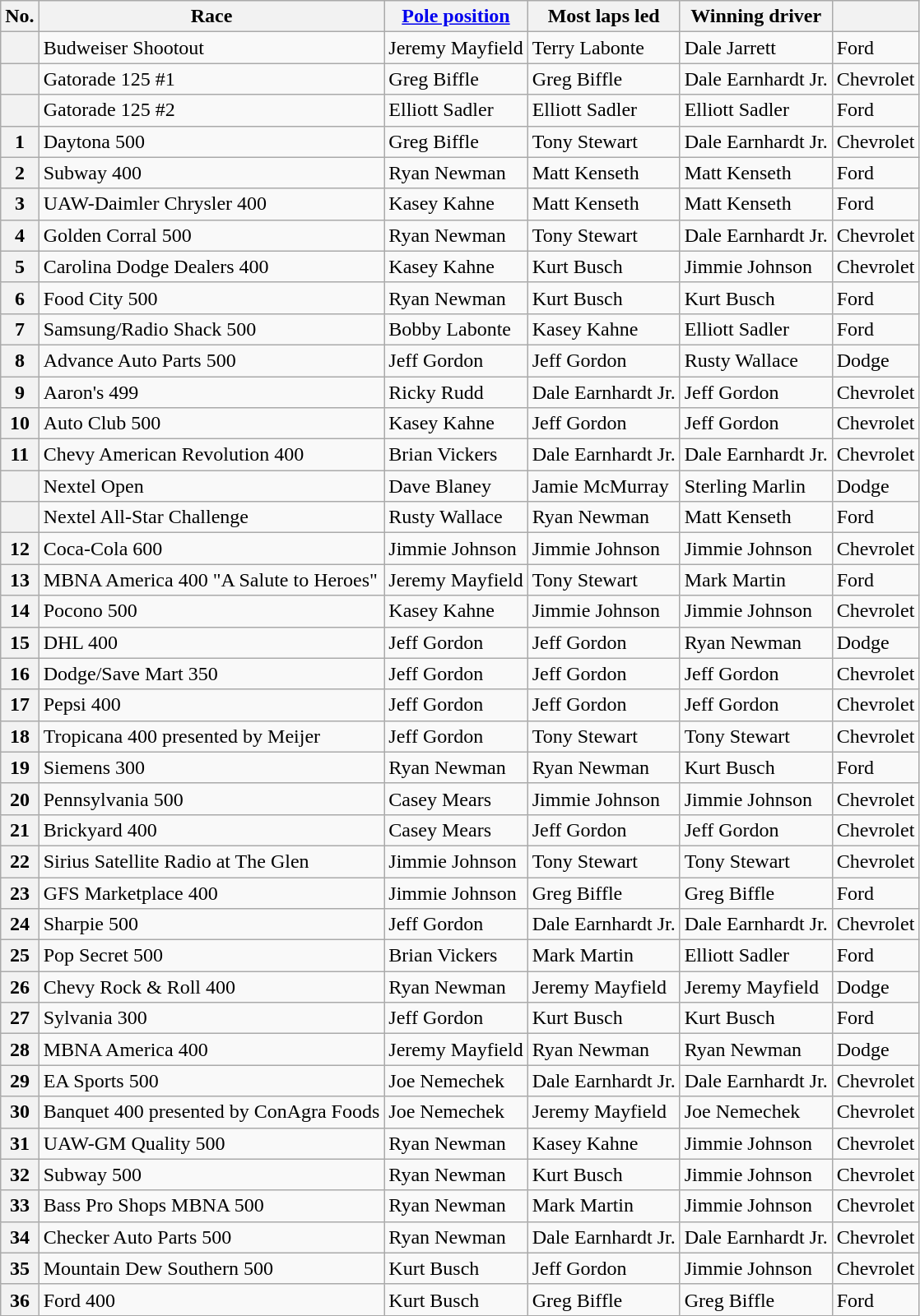<table class="wikitable">
<tr>
<th>No.</th>
<th>Race</th>
<th><a href='#'>Pole position</a></th>
<th>Most laps led</th>
<th>Winning driver</th>
<th></th>
</tr>
<tr>
<th></th>
<td>Budweiser Shootout</td>
<td>Jeremy Mayfield</td>
<td>Terry Labonte</td>
<td>Dale Jarrett</td>
<td>Ford</td>
</tr>
<tr>
<th></th>
<td>Gatorade 125 #1</td>
<td>Greg Biffle</td>
<td>Greg Biffle</td>
<td>Dale Earnhardt Jr.</td>
<td>Chevrolet</td>
</tr>
<tr>
<th></th>
<td>Gatorade 125 #2</td>
<td>Elliott Sadler</td>
<td>Elliott Sadler</td>
<td>Elliott Sadler</td>
<td>Ford</td>
</tr>
<tr>
<th>1</th>
<td>Daytona 500</td>
<td>Greg Biffle</td>
<td>Tony Stewart</td>
<td>Dale Earnhardt Jr.</td>
<td>Chevrolet</td>
</tr>
<tr>
<th>2</th>
<td>Subway 400</td>
<td>Ryan Newman</td>
<td>Matt Kenseth</td>
<td>Matt Kenseth</td>
<td>Ford</td>
</tr>
<tr>
<th>3</th>
<td>UAW-Daimler Chrysler 400</td>
<td>Kasey Kahne</td>
<td>Matt Kenseth</td>
<td>Matt Kenseth</td>
<td>Ford</td>
</tr>
<tr>
<th>4</th>
<td>Golden Corral 500</td>
<td>Ryan Newman</td>
<td>Tony Stewart</td>
<td>Dale Earnhardt Jr.</td>
<td>Chevrolet</td>
</tr>
<tr>
<th>5</th>
<td>Carolina Dodge Dealers 400</td>
<td>Kasey Kahne</td>
<td>Kurt Busch</td>
<td>Jimmie Johnson</td>
<td>Chevrolet</td>
</tr>
<tr>
<th>6</th>
<td>Food City 500</td>
<td>Ryan Newman</td>
<td>Kurt Busch</td>
<td>Kurt Busch</td>
<td>Ford</td>
</tr>
<tr>
<th>7</th>
<td>Samsung/Radio Shack 500</td>
<td>Bobby Labonte</td>
<td>Kasey Kahne</td>
<td>Elliott Sadler</td>
<td>Ford</td>
</tr>
<tr>
<th>8</th>
<td>Advance Auto Parts 500</td>
<td>Jeff Gordon</td>
<td>Jeff Gordon</td>
<td>Rusty Wallace</td>
<td>Dodge</td>
</tr>
<tr>
<th>9</th>
<td>Aaron's 499</td>
<td>Ricky Rudd</td>
<td>Dale Earnhardt Jr.</td>
<td>Jeff Gordon</td>
<td>Chevrolet</td>
</tr>
<tr>
<th>10</th>
<td>Auto Club 500</td>
<td>Kasey Kahne</td>
<td>Jeff Gordon</td>
<td>Jeff Gordon</td>
<td>Chevrolet</td>
</tr>
<tr>
<th>11</th>
<td>Chevy American Revolution 400</td>
<td>Brian Vickers</td>
<td>Dale Earnhardt Jr.</td>
<td>Dale Earnhardt Jr.</td>
<td>Chevrolet</td>
</tr>
<tr>
<th></th>
<td>Nextel Open</td>
<td>Dave Blaney</td>
<td>Jamie McMurray</td>
<td>Sterling Marlin</td>
<td>Dodge</td>
</tr>
<tr>
<th></th>
<td>Nextel All-Star Challenge</td>
<td>Rusty Wallace</td>
<td>Ryan Newman</td>
<td>Matt Kenseth</td>
<td>Ford</td>
</tr>
<tr>
<th>12</th>
<td>Coca-Cola 600</td>
<td>Jimmie Johnson</td>
<td>Jimmie Johnson</td>
<td>Jimmie Johnson</td>
<td>Chevrolet</td>
</tr>
<tr>
<th>13</th>
<td>MBNA America 400 "A Salute to Heroes"</td>
<td>Jeremy Mayfield</td>
<td>Tony Stewart</td>
<td>Mark Martin</td>
<td>Ford</td>
</tr>
<tr>
<th>14</th>
<td>Pocono 500</td>
<td>Kasey Kahne</td>
<td>Jimmie Johnson</td>
<td>Jimmie Johnson</td>
<td>Chevrolet</td>
</tr>
<tr>
<th>15</th>
<td>DHL 400</td>
<td>Jeff Gordon</td>
<td>Jeff Gordon</td>
<td>Ryan Newman</td>
<td>Dodge</td>
</tr>
<tr>
<th>16</th>
<td>Dodge/Save Mart 350</td>
<td>Jeff Gordon</td>
<td>Jeff Gordon</td>
<td>Jeff Gordon</td>
<td>Chevrolet</td>
</tr>
<tr>
<th>17</th>
<td>Pepsi 400</td>
<td>Jeff Gordon</td>
<td>Jeff Gordon</td>
<td>Jeff Gordon</td>
<td>Chevrolet</td>
</tr>
<tr>
<th>18</th>
<td>Tropicana 400 presented by Meijer</td>
<td>Jeff Gordon</td>
<td>Tony Stewart</td>
<td>Tony Stewart</td>
<td>Chevrolet</td>
</tr>
<tr>
<th>19</th>
<td>Siemens 300</td>
<td>Ryan Newman</td>
<td>Ryan Newman</td>
<td>Kurt Busch</td>
<td>Ford</td>
</tr>
<tr>
<th>20</th>
<td>Pennsylvania 500</td>
<td>Casey Mears</td>
<td>Jimmie Johnson</td>
<td>Jimmie Johnson</td>
<td>Chevrolet</td>
</tr>
<tr>
<th>21</th>
<td>Brickyard 400</td>
<td>Casey Mears</td>
<td>Jeff Gordon</td>
<td>Jeff Gordon</td>
<td>Chevrolet</td>
</tr>
<tr>
<th>22</th>
<td>Sirius Satellite Radio at The Glen</td>
<td>Jimmie Johnson</td>
<td>Tony Stewart</td>
<td>Tony Stewart</td>
<td>Chevrolet</td>
</tr>
<tr>
<th>23</th>
<td>GFS Marketplace 400</td>
<td>Jimmie Johnson</td>
<td>Greg Biffle</td>
<td>Greg Biffle</td>
<td>Ford</td>
</tr>
<tr>
<th>24</th>
<td>Sharpie 500</td>
<td>Jeff Gordon</td>
<td>Dale Earnhardt Jr.</td>
<td>Dale Earnhardt Jr.</td>
<td>Chevrolet</td>
</tr>
<tr>
<th>25</th>
<td>Pop Secret 500</td>
<td>Brian Vickers</td>
<td>Mark Martin</td>
<td>Elliott Sadler</td>
<td>Ford</td>
</tr>
<tr>
<th>26</th>
<td>Chevy Rock & Roll 400</td>
<td>Ryan Newman</td>
<td>Jeremy Mayfield</td>
<td>Jeremy Mayfield</td>
<td>Dodge</td>
</tr>
<tr>
<th>27</th>
<td>Sylvania 300</td>
<td>Jeff Gordon</td>
<td>Kurt Busch</td>
<td>Kurt Busch</td>
<td>Ford</td>
</tr>
<tr>
<th>28</th>
<td>MBNA America 400</td>
<td>Jeremy Mayfield</td>
<td>Ryan Newman</td>
<td>Ryan Newman</td>
<td>Dodge</td>
</tr>
<tr>
<th>29</th>
<td>EA Sports 500</td>
<td>Joe Nemechek</td>
<td>Dale Earnhardt Jr.</td>
<td>Dale Earnhardt Jr.</td>
<td>Chevrolet</td>
</tr>
<tr>
<th>30</th>
<td>Banquet 400 presented by ConAgra Foods</td>
<td>Joe Nemechek</td>
<td>Jeremy Mayfield</td>
<td>Joe Nemechek</td>
<td>Chevrolet</td>
</tr>
<tr>
<th>31</th>
<td>UAW-GM Quality 500</td>
<td>Ryan Newman</td>
<td>Kasey Kahne</td>
<td>Jimmie Johnson</td>
<td>Chevrolet</td>
</tr>
<tr>
<th>32</th>
<td>Subway 500</td>
<td>Ryan Newman</td>
<td>Kurt Busch</td>
<td>Jimmie Johnson</td>
<td>Chevrolet</td>
</tr>
<tr>
<th>33</th>
<td>Bass Pro Shops MBNA 500</td>
<td>Ryan Newman</td>
<td>Mark Martin</td>
<td>Jimmie Johnson</td>
<td>Chevrolet</td>
</tr>
<tr>
<th>34</th>
<td>Checker Auto Parts 500</td>
<td>Ryan Newman</td>
<td>Dale Earnhardt Jr.</td>
<td>Dale Earnhardt Jr.</td>
<td>Chevrolet</td>
</tr>
<tr>
<th>35</th>
<td>Mountain Dew Southern 500</td>
<td>Kurt Busch</td>
<td>Jeff Gordon</td>
<td>Jimmie Johnson</td>
<td>Chevrolet</td>
</tr>
<tr>
<th>36</th>
<td>Ford 400</td>
<td>Kurt Busch</td>
<td>Greg Biffle</td>
<td>Greg Biffle</td>
<td>Ford</td>
</tr>
</table>
